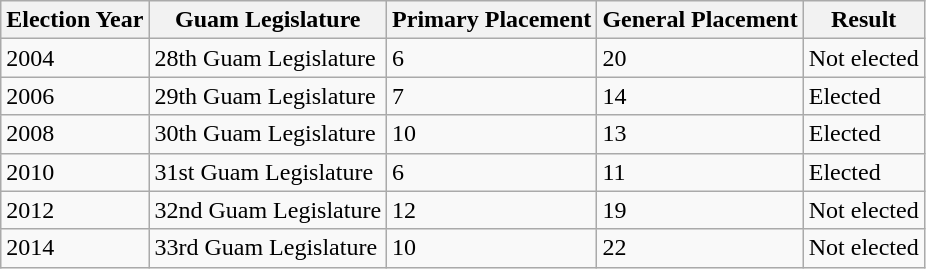<table class="wikitable sortable" id="elections">
<tr style="vertical-align:bottom;">
<th>Election Year</th>
<th>Guam Legislature</th>
<th>Primary Placement</th>
<th>General Placement</th>
<th>Result</th>
</tr>
<tr>
<td>2004</td>
<td>28th Guam Legislature</td>
<td>6</td>
<td>20</td>
<td>Not elected</td>
</tr>
<tr>
<td>2006</td>
<td>29th Guam Legislature</td>
<td>7</td>
<td>14</td>
<td>Elected</td>
</tr>
<tr>
<td>2008</td>
<td>30th Guam Legislature</td>
<td>10</td>
<td>13</td>
<td>Elected</td>
</tr>
<tr>
<td>2010</td>
<td>31st Guam Legislature</td>
<td>6</td>
<td>11</td>
<td>Elected</td>
</tr>
<tr>
<td>2012</td>
<td>32nd Guam Legislature</td>
<td>12</td>
<td>19</td>
<td>Not elected</td>
</tr>
<tr>
<td>2014</td>
<td>33rd Guam Legislature</td>
<td>10</td>
<td>22</td>
<td>Not elected</td>
</tr>
</table>
